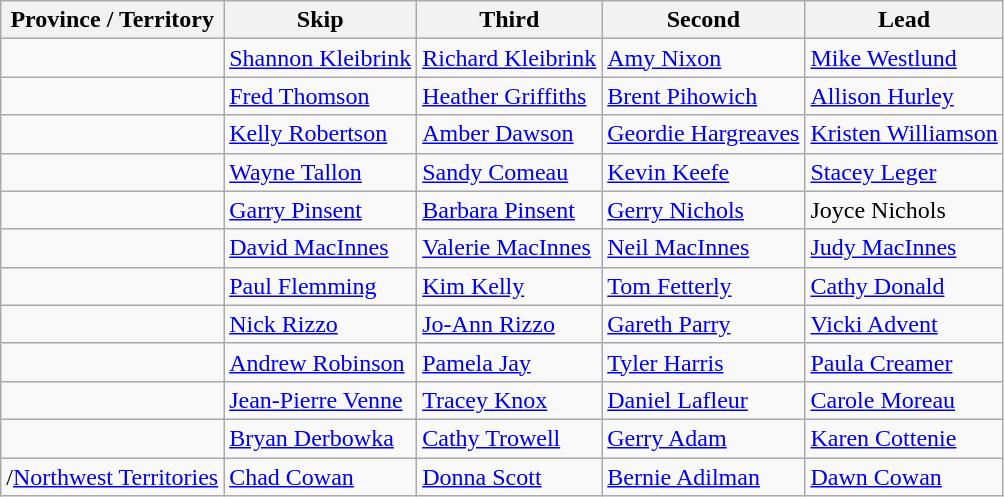<table class="wikitable">
<tr>
<th>Province / Territory</th>
<th>Skip</th>
<th>Third</th>
<th>Second</th>
<th>Lead</th>
</tr>
<tr>
<td></td>
<td><a href='#'>Shannon Kleibrink</a></td>
<td><a href='#'>Richard Kleibrink</a></td>
<td><a href='#'>Amy Nixon</a></td>
<td><a href='#'>Mike Westlund</a></td>
</tr>
<tr>
<td></td>
<td><a href='#'>Fred Thomson</a></td>
<td><a href='#'>Heather Griffiths</a></td>
<td><a href='#'>Brent Pihowich</a></td>
<td><a href='#'>Allison Hurley</a></td>
</tr>
<tr>
<td></td>
<td><a href='#'>Kelly Robertson</a></td>
<td><a href='#'>Amber Dawson</a></td>
<td><a href='#'>Geordie Hargreaves</a></td>
<td><a href='#'>Kristen Williamson</a></td>
</tr>
<tr>
<td></td>
<td><a href='#'>Wayne Tallon</a></td>
<td><a href='#'>Sandy Comeau</a></td>
<td><a href='#'>Kevin Keefe</a></td>
<td><a href='#'>Stacey Leger</a></td>
</tr>
<tr>
<td></td>
<td><a href='#'>Garry Pinsent</a></td>
<td><a href='#'>Barbara Pinsent</a></td>
<td><a href='#'>Gerry Nichols</a></td>
<td>Joyce Nichols</td>
</tr>
<tr>
<td></td>
<td><a href='#'>David MacInnes</a></td>
<td><a href='#'>Valerie MacInnes</a></td>
<td><a href='#'>Neil MacInnes</a></td>
<td><a href='#'>Judy MacInnes</a></td>
</tr>
<tr>
<td></td>
<td><a href='#'>Paul Flemming</a></td>
<td><a href='#'>Kim Kelly</a></td>
<td><a href='#'>Tom Fetterly</a></td>
<td><a href='#'>Cathy Donald</a></td>
</tr>
<tr>
<td></td>
<td><a href='#'>Nick Rizzo</a></td>
<td><a href='#'>Jo-Ann Rizzo</a></td>
<td><a href='#'>Gareth Parry</a></td>
<td><a href='#'>Vicki Advent</a></td>
</tr>
<tr>
<td></td>
<td><a href='#'>Andrew Robinson</a></td>
<td><a href='#'>Pamela Jay</a></td>
<td><a href='#'>Tyler Harris</a></td>
<td><a href='#'>Paula Creamer</a></td>
</tr>
<tr>
<td></td>
<td><a href='#'>Jean-Pierre Venne</a></td>
<td><a href='#'>Tracey Knox</a></td>
<td><a href='#'>Daniel Lafleur</a></td>
<td><a href='#'>Carole Moreau</a></td>
</tr>
<tr>
<td></td>
<td><a href='#'>Bryan Derbowka</a></td>
<td><a href='#'>Cathy Trowell</a></td>
<td><a href='#'>Gerry Adam</a></td>
<td><a href='#'>Karen Cottenie</a></td>
</tr>
<tr>
<td>/<a href='#'>Northwest Territories</a></td>
<td><a href='#'>Chad Cowan</a></td>
<td><a href='#'>Donna Scott</a></td>
<td><a href='#'>Bernie Adilman</a></td>
<td><a href='#'>Dawn Cowan</a></td>
</tr>
</table>
